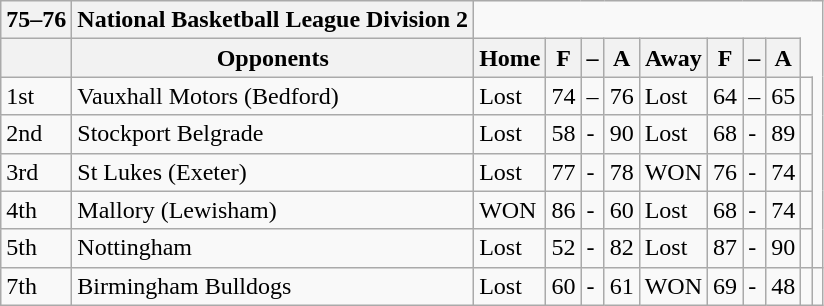<table class="wikitable"|>
<tr>
<th>75–76</th>
<th>National Basketball League Division 2</th>
</tr>
<tr>
<th></th>
<th>Opponents</th>
<th>Home</th>
<th>F</th>
<th>–</th>
<th>A</th>
<th>Away</th>
<th>F</th>
<th>–</th>
<th>A</th>
</tr>
<tr>
<td>1st</td>
<td>Vauxhall Motors (Bedford)</td>
<td>Lost</td>
<td>74</td>
<td>–</td>
<td>76</td>
<td>Lost</td>
<td>64</td>
<td>–</td>
<td>65</td>
<td></td>
</tr>
<tr>
<td>2nd</td>
<td>Stockport Belgrade</td>
<td>Lost</td>
<td>58</td>
<td>-</td>
<td>90</td>
<td>Lost</td>
<td>68</td>
<td>-</td>
<td>89</td>
<td></td>
</tr>
<tr>
<td>3rd</td>
<td>St Lukes (Exeter)</td>
<td>Lost</td>
<td>77</td>
<td>-</td>
<td>78</td>
<td>WON</td>
<td>76</td>
<td>-</td>
<td>74</td>
<td></td>
</tr>
<tr>
<td>4th</td>
<td>Mallory (Lewisham)</td>
<td>WON</td>
<td>86</td>
<td>-</td>
<td>60</td>
<td>Lost</td>
<td>68</td>
<td>-</td>
<td>74</td>
<td></td>
</tr>
<tr>
<td>5th</td>
<td>Nottingham</td>
<td>Lost</td>
<td>52</td>
<td>-</td>
<td>82</td>
<td>Lost</td>
<td>87</td>
<td>-</td>
<td>90</td>
<td></td>
</tr>
<tr>
<td>7th</td>
<td>Birmingham Bulldogs</td>
<td>Lost</td>
<td>60</td>
<td>-</td>
<td>61</td>
<td>WON</td>
<td>69</td>
<td>-</td>
<td>48</td>
<td></td>
<td></td>
</tr>
</table>
